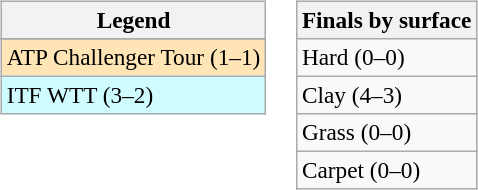<table>
<tr valign=top>
<td><br><table class=wikitable style=font-size:97%>
<tr>
<th>Legend</th>
</tr>
<tr bgcolor=e5d1cb>
</tr>
<tr bgcolor=moccasin>
<td>ATP Challenger Tour (1–1)</td>
</tr>
<tr bgcolor=cffcff>
<td>ITF WTT (3–2)</td>
</tr>
</table>
</td>
<td><br><table class=wikitable style=font-size:97%>
<tr>
<th>Finals by surface</th>
</tr>
<tr>
<td>Hard (0–0)</td>
</tr>
<tr>
<td>Clay (4–3)</td>
</tr>
<tr>
<td>Grass (0–0)</td>
</tr>
<tr>
<td>Carpet (0–0)</td>
</tr>
</table>
</td>
</tr>
</table>
